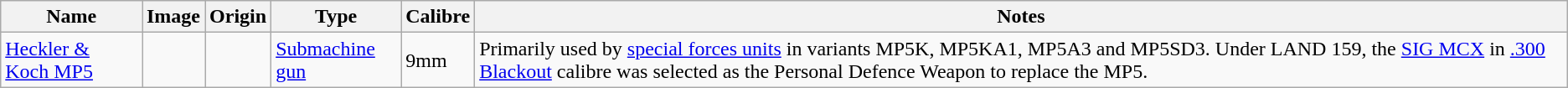<table class="wikitable">
<tr>
<th>Name</th>
<th>Image</th>
<th>Origin</th>
<th>Type</th>
<th>Calibre</th>
<th>Notes</th>
</tr>
<tr>
<td><a href='#'>Heckler & Koch MP5</a></td>
<td></td>
<td></td>
<td><a href='#'>Submachine gun</a></td>
<td>9mm</td>
<td>Primarily used by <a href='#'>special forces units</a> in variants MP5K, MP5KA1, MP5A3 and MP5SD3. Under LAND 159, the <a href='#'>SIG MCX</a> in <a href='#'>.300 Blackout</a> calibre was selected as the Personal Defence Weapon to replace the MP5.</td>
</tr>
</table>
